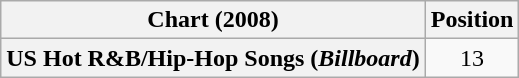<table class="wikitable plainrowheaders" style="text-align:center">
<tr>
<th>Chart (2008)</th>
<th>Position</th>
</tr>
<tr>
<th scope="row">US Hot R&B/Hip-Hop Songs (<em>Billboard</em>)</th>
<td align="center">13</td>
</tr>
</table>
